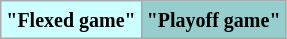<table class="wikitable">
<tr>
<td bgcolor="#ccffff"><small><strong>"Flexed game"</strong></small></td>
<td bgcolor="#96CDCD"><small> <strong>"Playoff game"</strong></small></td>
</tr>
</table>
